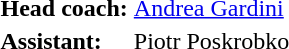<table>
<tr>
<td><strong>Head coach:</strong></td>
<td> <a href='#'>Andrea Gardini</a></td>
</tr>
<tr>
<td><strong>Assistant:</strong></td>
<td> Piotr Poskrobko</td>
</tr>
</table>
